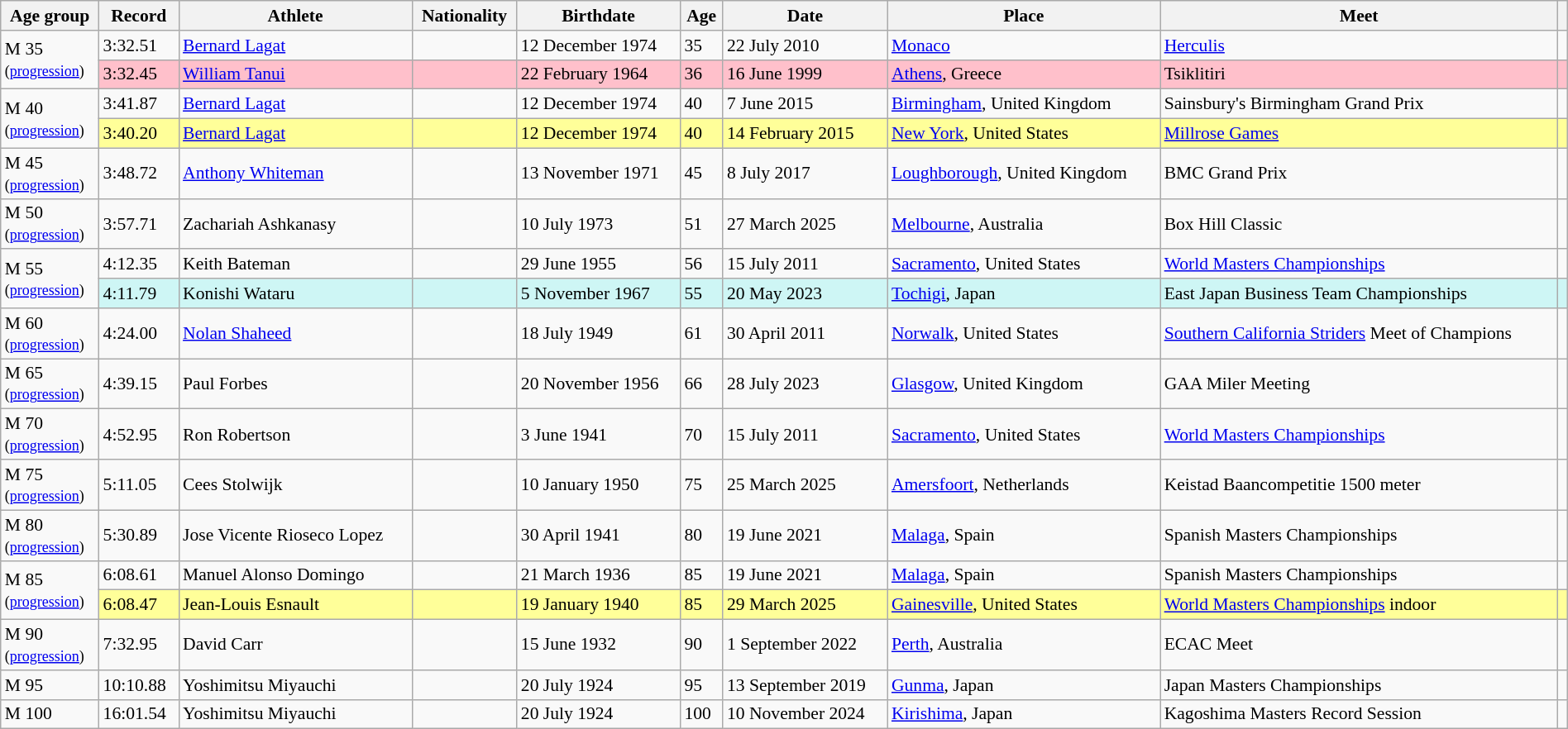<table class="wikitable" style="font-size:90%; width: 100%;">
<tr>
<th>Age group</th>
<th>Record</th>
<th>Athlete</th>
<th>Nationality</th>
<th>Birthdate</th>
<th>Age</th>
<th>Date</th>
<th>Place</th>
<th>Meet</th>
<th></th>
</tr>
<tr>
<td rowspan=2>M 35 <br><small>(<a href='#'>progression</a>)</small></td>
<td>3:32.51</td>
<td><a href='#'>Bernard Lagat</a></td>
<td></td>
<td>12 December 1974</td>
<td>35</td>
<td>22 July 2010</td>
<td><a href='#'>Monaco</a></td>
<td><a href='#'>Herculis</a></td>
<td></td>
</tr>
<tr style="background:pink">
<td>3:32.45</td>
<td><a href='#'>William Tanui</a></td>
<td></td>
<td>22 February 1964</td>
<td>36</td>
<td>16 June 1999</td>
<td><a href='#'>Athens</a>, Greece</td>
<td>Tsiklitiri</td>
<td></td>
</tr>
<tr>
<td rowspan=2>M 40 <br><small>(<a href='#'>progression</a>)</small></td>
<td>3:41.87</td>
<td><a href='#'>Bernard Lagat</a></td>
<td></td>
<td>12 December 1974</td>
<td>40</td>
<td>7 June 2015</td>
<td><a href='#'>Birmingham</a>, United Kingdom</td>
<td>Sainsbury's Birmingham Grand Prix</td>
<td></td>
</tr>
<tr style="background:#ff9;">
<td>3:40.20 </td>
<td><a href='#'>Bernard Lagat</a></td>
<td></td>
<td>12 December 1974</td>
<td>40</td>
<td>14 February 2015</td>
<td><a href='#'>New York</a>, United States</td>
<td><a href='#'>Millrose Games</a></td>
<td></td>
</tr>
<tr>
<td>M 45 <br><small>(<a href='#'>progression</a>)</small></td>
<td>3:48.72</td>
<td><a href='#'>Anthony Whiteman</a></td>
<td></td>
<td>13 November 1971</td>
<td>45</td>
<td>8 July 2017</td>
<td><a href='#'>Loughborough</a>, United Kingdom</td>
<td>BMC Grand Prix</td>
<td></td>
</tr>
<tr>
<td>M 50  <br><small>(<a href='#'>progression</a>)</small></td>
<td>3:57.71</td>
<td>Zachariah Ashkanasy</td>
<td></td>
<td>10 July 1973</td>
<td>51</td>
<td>27 March 2025</td>
<td><a href='#'>Melbourne</a>, Australia</td>
<td>Box Hill Classic</td>
<td></td>
</tr>
<tr>
<td rowspan=2>M 55  <br><small>(<a href='#'>progression</a>)</small></td>
<td>4:12.35</td>
<td>Keith Bateman</td>
<td></td>
<td>29 June 1955</td>
<td>56</td>
<td>15 July 2011</td>
<td><a href='#'>Sacramento</a>, United States</td>
<td><a href='#'>World Masters Championships</a></td>
<td></td>
</tr>
<tr style="background:#cef6f5;">
<td>4:11.79</td>
<td>Konishi Wataru</td>
<td></td>
<td>5 November 1967</td>
<td>55</td>
<td>20 May 2023</td>
<td><a href='#'>Tochigi</a>, Japan</td>
<td>East Japan Business Team Championships</td>
<td></td>
</tr>
<tr>
<td>M 60  <br><small>(<a href='#'>progression</a>)</small></td>
<td>4:24.00</td>
<td><a href='#'>Nolan Shaheed</a></td>
<td></td>
<td>18 July 1949</td>
<td>61</td>
<td>30 April 2011</td>
<td><a href='#'>Norwalk</a>, United States</td>
<td><a href='#'>Southern California Striders</a> Meet of Champions</td>
<td></td>
</tr>
<tr>
<td>M 65  <br><small>(<a href='#'>progression</a>)</small></td>
<td>4:39.15</td>
<td>Paul Forbes</td>
<td></td>
<td>20 November 1956</td>
<td>66</td>
<td>28 July 2023</td>
<td><a href='#'>Glasgow</a>, United Kingdom</td>
<td>GAA Miler Meeting</td>
<td></td>
</tr>
<tr>
<td>M 70  <br><small>(<a href='#'>progression</a>)</small></td>
<td>4:52.95</td>
<td>Ron Robertson</td>
<td></td>
<td>3 June 1941</td>
<td>70</td>
<td>15 July 2011</td>
<td><a href='#'>Sacramento</a>, United States</td>
<td><a href='#'>World Masters Championships</a></td>
<td></td>
</tr>
<tr>
<td>M 75  <br><small>(<a href='#'>progression</a>)</small></td>
<td>5:11.05</td>
<td>Cees Stolwijk</td>
<td></td>
<td>10 January 1950</td>
<td>75</td>
<td>25 March 2025</td>
<td><a href='#'>Amersfoort</a>, Netherlands</td>
<td>Keistad Baancompetitie 1500 meter</td>
<td></td>
</tr>
<tr>
<td>M 80  <br><small>(<a href='#'>progression</a>)</small></td>
<td>5:30.89</td>
<td>Jose Vicente Rioseco Lopez</td>
<td></td>
<td>30 April 1941</td>
<td>80</td>
<td>19 June 2021</td>
<td><a href='#'>Malaga</a>, Spain</td>
<td>Spanish Masters Championships</td>
<td></td>
</tr>
<tr>
<td rowspan=2>M 85  <br><small>(<a href='#'>progression</a>)</small></td>
<td>6:08.61</td>
<td>Manuel Alonso Domingo</td>
<td></td>
<td>21 March 1936</td>
<td>85</td>
<td>19 June 2021</td>
<td><a href='#'>Malaga</a>, Spain</td>
<td>Spanish Masters Championships</td>
<td></td>
</tr>
<tr style="background:#ff9;">
<td>6:08.47 </td>
<td>Jean-Louis Esnault</td>
<td></td>
<td>19 January 1940</td>
<td>85</td>
<td>29 March 2025</td>
<td><a href='#'>Gainesville</a>, United States</td>
<td><a href='#'>World Masters Championships</a> indoor</td>
<td></td>
</tr>
<tr>
<td>M 90 <br><small>(<a href='#'>progression</a>)</small></td>
<td>7:32.95</td>
<td>David Carr</td>
<td></td>
<td>15 June 1932</td>
<td>90</td>
<td>1 September 2022</td>
<td><a href='#'>Perth</a>, Australia</td>
<td>ECAC Meet</td>
<td></td>
</tr>
<tr>
<td>M 95</td>
<td>10:10.88</td>
<td>Yoshimitsu Miyauchi</td>
<td></td>
<td>20 July 1924</td>
<td>95</td>
<td>13 September 2019</td>
<td><a href='#'>Gunma</a>, Japan</td>
<td>Japan Masters Championships</td>
<td></td>
</tr>
<tr>
<td>M 100</td>
<td>16:01.54</td>
<td>Yoshimitsu Miyauchi</td>
<td></td>
<td>20 July 1924</td>
<td>100</td>
<td>10 November 2024</td>
<td><a href='#'>Kirishima</a>, Japan</td>
<td>Kagoshima Masters Record Session</td>
<td></td>
</tr>
</table>
